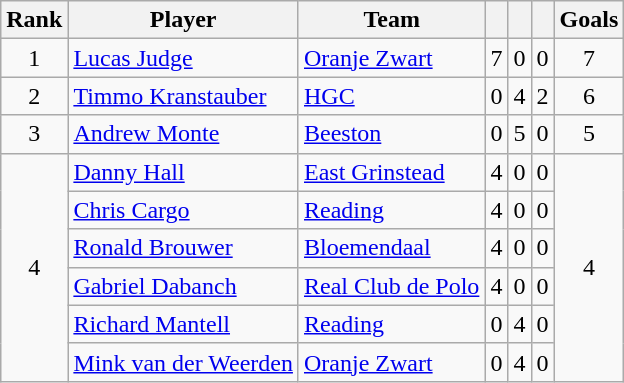<table class="wikitable" style="text-align:center">
<tr>
<th>Rank</th>
<th>Player</th>
<th>Team</th>
<th></th>
<th></th>
<th></th>
<th>Goals</th>
</tr>
<tr>
<td>1</td>
<td align=left> <a href='#'>Lucas Judge</a></td>
<td align=left> <a href='#'>Oranje Zwart</a></td>
<td>7</td>
<td>0</td>
<td>0</td>
<td>7</td>
</tr>
<tr>
<td>2</td>
<td align=left> <a href='#'>Timmo Kranstauber</a></td>
<td align=left> <a href='#'>HGC</a></td>
<td>0</td>
<td>4</td>
<td>2</td>
<td>6</td>
</tr>
<tr>
<td>3</td>
<td align=left> <a href='#'>Andrew Monte</a></td>
<td align=left> <a href='#'>Beeston</a></td>
<td>0</td>
<td>5</td>
<td>0</td>
<td>5</td>
</tr>
<tr>
<td rowspan=6>4</td>
<td align=left> <a href='#'>Danny Hall</a></td>
<td align=left> <a href='#'>East Grinstead</a></td>
<td>4</td>
<td>0</td>
<td>0</td>
<td rowspan=6>4</td>
</tr>
<tr>
<td align=left> <a href='#'>Chris Cargo</a></td>
<td align=left> <a href='#'>Reading</a></td>
<td>4</td>
<td>0</td>
<td>0</td>
</tr>
<tr>
<td align=left> <a href='#'>Ronald Brouwer</a></td>
<td align=left> <a href='#'>Bloemendaal</a></td>
<td>4</td>
<td>0</td>
<td>0</td>
</tr>
<tr>
<td align=left> <a href='#'>Gabriel Dabanch</a></td>
<td align=left> <a href='#'>Real Club de Polo</a></td>
<td>4</td>
<td>0</td>
<td>0</td>
</tr>
<tr>
<td align=left> <a href='#'>Richard Mantell</a></td>
<td align=left> <a href='#'>Reading</a></td>
<td>0</td>
<td>4</td>
<td>0</td>
</tr>
<tr>
<td align=left> <a href='#'>Mink van der Weerden</a></td>
<td align=left> <a href='#'>Oranje Zwart</a></td>
<td>0</td>
<td>4</td>
<td>0</td>
</tr>
</table>
